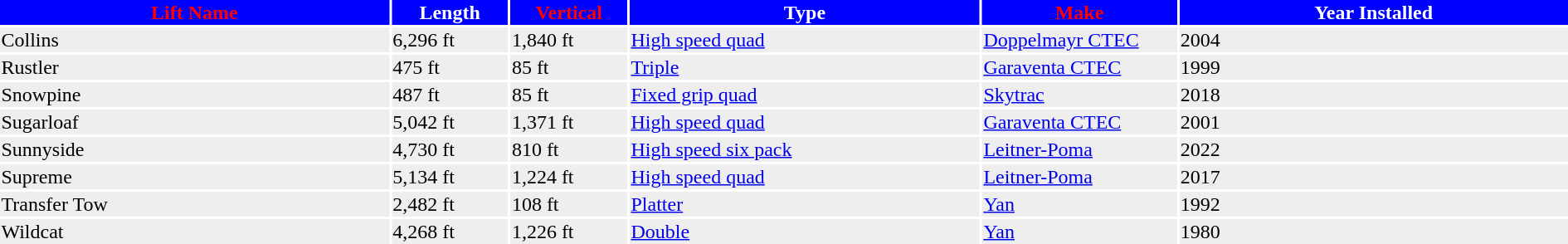<table>
<tr>
<th style="width:20%; background:blue; color:red;">Lift Name</th>
<th style="width:06%; background:blue; color:white;">Length</th>
<th style="width:06%; background:blue; color:red;">Vertical</th>
<th style="width:18%; background:blue; color:white;">Type</th>
<th style="width:10%; background:blue; color:red;">Make</th>
<th style="width:20%; background:blue; color:white;">Year Installed</th>
</tr>
<tr style="background:#eee; color:black;">
<td>Collins</td>
<td>6,296 ft</td>
<td>1,840 ft</td>
<td><a href='#'>High speed quad</a></td>
<td><a href='#'>Doppelmayr CTEC</a></td>
<td>2004</td>
</tr>
<tr style="background:#eee; color:black;">
<td>Rustler</td>
<td>475 ft</td>
<td>85 ft</td>
<td><a href='#'>Triple</a></td>
<td><a href='#'>Garaventa CTEC</a></td>
<td>1999</td>
</tr>
<tr style="background:#eee; color:black;">
<td>Snowpine</td>
<td>487 ft</td>
<td>85 ft</td>
<td><a href='#'>Fixed grip quad</a></td>
<td><a href='#'>Skytrac</a></td>
<td>2018</td>
</tr>
<tr style="background:#eee; color:black;">
<td>Sugarloaf</td>
<td>5,042 ft</td>
<td>1,371 ft</td>
<td><a href='#'>High speed quad</a></td>
<td><a href='#'>Garaventa CTEC</a></td>
<td>2001</td>
</tr>
<tr style="background:#eee; color:black;">
<td>Sunnyside</td>
<td>4,730 ft</td>
<td>810 ft</td>
<td><a href='#'>High speed six pack</a></td>
<td><a href='#'>Leitner-Poma</a></td>
<td>2022</td>
</tr>
<tr style="background:#eee; color:black;">
<td>Supreme</td>
<td>5,134 ft</td>
<td>1,224 ft</td>
<td><a href='#'>High speed quad</a></td>
<td><a href='#'>Leitner-Poma</a></td>
<td>2017</td>
</tr>
<tr style="background:#eee; color:black;">
<td>Transfer Tow</td>
<td>2,482 ft</td>
<td>108 ft</td>
<td><a href='#'>Platter</a></td>
<td><a href='#'>Yan</a></td>
<td>1992</td>
</tr>
<tr style="background:#eee; color:black;">
<td>Wildcat</td>
<td>4,268 ft</td>
<td>1,226 ft</td>
<td><a href='#'>Double</a></td>
<td><a href='#'>Yan</a></td>
<td>1980</td>
</tr>
</table>
